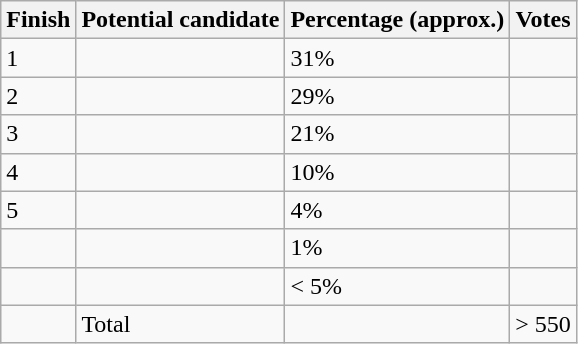<table class="wikitable sortable">
<tr>
<th>Finish</th>
<th>Potential candidate</th>
<th>Percentage (approx.)</th>
<th>Votes</th>
</tr>
<tr>
<td>1</td>
<td></td>
<td>31%</td>
<td></td>
</tr>
<tr>
<td>2</td>
<td></td>
<td>29%</td>
<td></td>
</tr>
<tr>
<td>3</td>
<td></td>
<td>21%</td>
<td></td>
</tr>
<tr>
<td>4</td>
<td></td>
<td>10%</td>
<td></td>
</tr>
<tr>
<td>5</td>
<td></td>
<td>4%</td>
<td></td>
</tr>
<tr>
<td></td>
<td></td>
<td>1%</td>
<td></td>
</tr>
<tr>
<td></td>
<td></td>
<td>< 5%</td>
<td></td>
</tr>
<tr>
<td></td>
<td>Total</td>
<td></td>
<td>> 550</td>
</tr>
</table>
